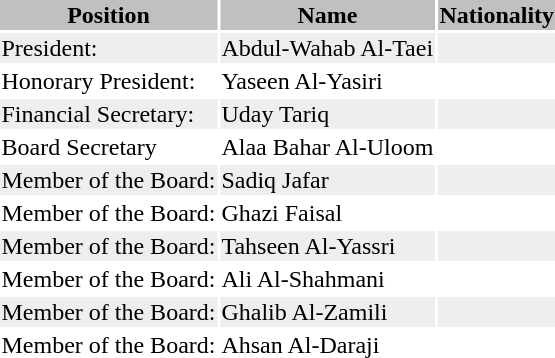<table class="toccolours">
<tr>
<th bgcolor=silver>Position</th>
<th bgcolor=silver>Name</th>
<th bgcolor=silver>Nationality</th>
</tr>
<tr bgcolor=#eeeeee>
<td>President:</td>
<td>Abdul-Wahab Al-Taei</td>
<td></td>
</tr>
<tr>
<td>Honorary President:</td>
<td>Yaseen Al-Yasiri</td>
<td></td>
</tr>
<tr bgcolor=#eeeeee>
<td>Financial Secretary:</td>
<td>Uday Tariq</td>
<td></td>
</tr>
<tr>
<td>Board Secretary</td>
<td>Alaa Bahar Al-Uloom</td>
<td></td>
</tr>
<tr bgcolor=#eeeeee>
<td>Member of the Board:</td>
<td>Sadiq Jafar</td>
<td></td>
</tr>
<tr>
<td>Member of the Board:</td>
<td>Ghazi Faisal</td>
<td></td>
</tr>
<tr bgcolor=#eeeeee>
<td>Member of the Board:</td>
<td>Tahseen Al-Yassri</td>
<td></td>
</tr>
<tr>
<td>Member of the Board:</td>
<td>Ali Al-Shahmani</td>
<td></td>
</tr>
<tr bgcolor=#eeeeee>
<td>Member of the Board:</td>
<td>Ghalib Al-Zamili</td>
<td></td>
</tr>
<tr>
<td>Member of the Board:</td>
<td>Ahsan Al-Daraji</td>
<td></td>
</tr>
</table>
